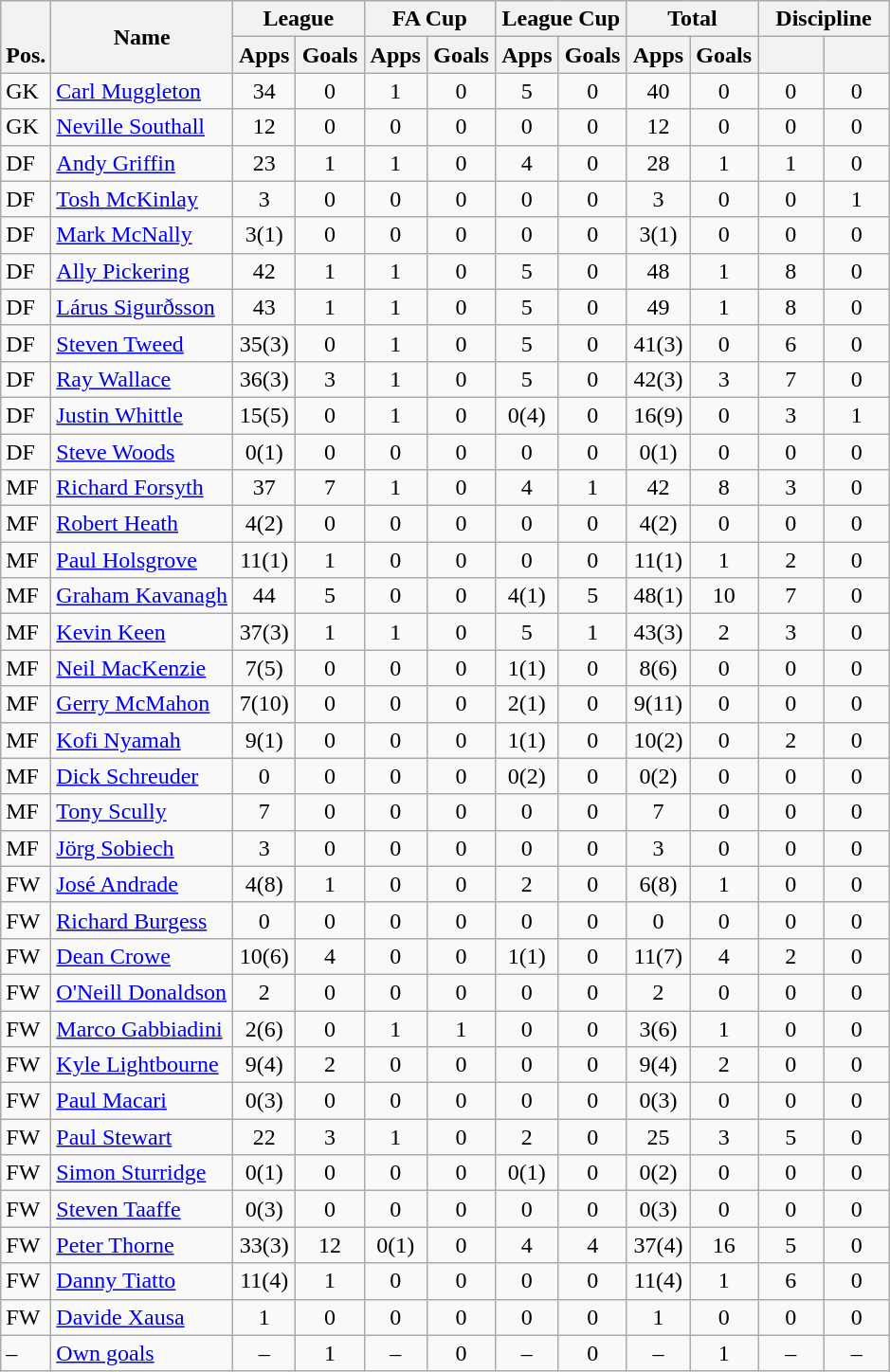<table class="wikitable" style="text-align:center">
<tr>
<th rowspan="2" valign="bottom">Pos.</th>
<th rowspan="2">Name</th>
<th colspan="2" width="85">League</th>
<th colspan="2" width="85">FA Cup</th>
<th colspan="2" width="85">League Cup</th>
<th colspan="2" width="85">Total</th>
<th colspan="2" width="85">Discipline</th>
</tr>
<tr>
<th>Apps</th>
<th>Goals</th>
<th>Apps</th>
<th>Goals</th>
<th>Apps</th>
<th>Goals</th>
<th>Apps</th>
<th>Goals</th>
<th></th>
<th></th>
</tr>
<tr>
<td align="left">GK</td>
<td align="left"> <a href='#'>Carl Muggleton</a></td>
<td>34</td>
<td>0</td>
<td>1</td>
<td>0</td>
<td>5</td>
<td>0</td>
<td>40</td>
<td>0</td>
<td>0</td>
<td>0</td>
</tr>
<tr>
<td align="left">GK</td>
<td align="left"> <a href='#'>Neville Southall</a></td>
<td>12</td>
<td>0</td>
<td>0</td>
<td>0</td>
<td>0</td>
<td>0</td>
<td>12</td>
<td>0</td>
<td>0</td>
<td>0</td>
</tr>
<tr>
<td align="left">DF</td>
<td align="left"> <a href='#'>Andy Griffin</a></td>
<td>23</td>
<td>1</td>
<td>1</td>
<td>0</td>
<td>4</td>
<td>0</td>
<td>28</td>
<td>1</td>
<td>1</td>
<td>0</td>
</tr>
<tr>
<td align="left">DF</td>
<td align="left"> <a href='#'>Tosh McKinlay</a></td>
<td>3</td>
<td>0</td>
<td>0</td>
<td>0</td>
<td>0</td>
<td>0</td>
<td>3</td>
<td>0</td>
<td>0</td>
<td>1</td>
</tr>
<tr>
<td align="left">DF</td>
<td align="left"> <a href='#'>Mark McNally</a></td>
<td>3(1)</td>
<td>0</td>
<td>0</td>
<td>0</td>
<td>0</td>
<td>0</td>
<td>3(1)</td>
<td>0</td>
<td>0</td>
<td>0</td>
</tr>
<tr>
<td align="left">DF</td>
<td align="left"> <a href='#'>Ally Pickering</a></td>
<td>42</td>
<td>1</td>
<td>1</td>
<td>0</td>
<td>5</td>
<td>0</td>
<td>48</td>
<td>1</td>
<td>8</td>
<td>0</td>
</tr>
<tr>
<td align="left">DF</td>
<td align="left"> <a href='#'>Lárus Sigurðsson</a></td>
<td>43</td>
<td>1</td>
<td>1</td>
<td>0</td>
<td>5</td>
<td>0</td>
<td>49</td>
<td>1</td>
<td>8</td>
<td>0</td>
</tr>
<tr>
<td align="left">DF</td>
<td align="left"> <a href='#'>Steven Tweed</a></td>
<td>35(3)</td>
<td>0</td>
<td>1</td>
<td>0</td>
<td>5</td>
<td>0</td>
<td>41(3)</td>
<td>0</td>
<td>6</td>
<td>0</td>
</tr>
<tr>
<td align="left">DF</td>
<td align="left"> <a href='#'>Ray Wallace</a></td>
<td>36(3)</td>
<td>3</td>
<td>1</td>
<td>0</td>
<td>5</td>
<td>0</td>
<td>42(3)</td>
<td>3</td>
<td>7</td>
<td>0</td>
</tr>
<tr>
<td align="left">DF</td>
<td align="left"> <a href='#'>Justin Whittle</a></td>
<td>15(5)</td>
<td>0</td>
<td>1</td>
<td>0</td>
<td>0(4)</td>
<td>0</td>
<td>16(9)</td>
<td>0</td>
<td>3</td>
<td>1</td>
</tr>
<tr>
<td align="left">DF</td>
<td align="left"> <a href='#'>Steve Woods</a></td>
<td>0(1)</td>
<td>0</td>
<td>0</td>
<td>0</td>
<td>0</td>
<td>0</td>
<td>0(1)</td>
<td>0</td>
<td>0</td>
<td>0</td>
</tr>
<tr>
<td align="left">MF</td>
<td align="left"> <a href='#'>Richard Forsyth</a></td>
<td>37</td>
<td>7</td>
<td>1</td>
<td>0</td>
<td>4</td>
<td>1</td>
<td>42</td>
<td>8</td>
<td>3</td>
<td>0</td>
</tr>
<tr>
<td align="left">MF</td>
<td align="left"> <a href='#'>Robert Heath</a></td>
<td>4(2)</td>
<td>0</td>
<td>0</td>
<td>0</td>
<td>0</td>
<td>0</td>
<td>4(2)</td>
<td>0</td>
<td>0</td>
<td>0</td>
</tr>
<tr>
<td align="left">MF</td>
<td align="left"> <a href='#'>Paul Holsgrove</a></td>
<td>11(1)</td>
<td>1</td>
<td>0</td>
<td>0</td>
<td>0</td>
<td>0</td>
<td>11(1)</td>
<td>1</td>
<td>2</td>
<td>0</td>
</tr>
<tr>
<td align="left">MF</td>
<td align="left"> <a href='#'>Graham Kavanagh</a></td>
<td>44</td>
<td>5</td>
<td>0</td>
<td>0</td>
<td>4(1)</td>
<td>5</td>
<td>48(1)</td>
<td>10</td>
<td>7</td>
<td>0</td>
</tr>
<tr>
<td align="left">MF</td>
<td align="left"> <a href='#'>Kevin Keen</a></td>
<td>37(3)</td>
<td>1</td>
<td>1</td>
<td>0</td>
<td>5</td>
<td>1</td>
<td>43(3)</td>
<td>2</td>
<td>3</td>
<td>0</td>
</tr>
<tr>
<td align="left">MF</td>
<td align="left"> <a href='#'>Neil MacKenzie</a></td>
<td>7(5)</td>
<td>0</td>
<td>0</td>
<td>0</td>
<td>1(1)</td>
<td>0</td>
<td>8(6)</td>
<td>0</td>
<td>0</td>
<td>0</td>
</tr>
<tr>
<td align="left">MF</td>
<td align="left"> <a href='#'>Gerry McMahon</a></td>
<td>7(10)</td>
<td>0</td>
<td>0</td>
<td>0</td>
<td>2(1)</td>
<td>0</td>
<td>9(11)</td>
<td>0</td>
<td>0</td>
<td>0</td>
</tr>
<tr>
<td align="left">MF</td>
<td align="left"> <a href='#'>Kofi Nyamah</a></td>
<td>9(1)</td>
<td>0</td>
<td>0</td>
<td>0</td>
<td>1(1)</td>
<td>0</td>
<td>10(2)</td>
<td>0</td>
<td>2</td>
<td>0</td>
</tr>
<tr>
<td align="left">MF</td>
<td align="left"> <a href='#'>Dick Schreuder</a></td>
<td>0</td>
<td>0</td>
<td>0</td>
<td>0</td>
<td>0(2)</td>
<td>0</td>
<td>0(2)</td>
<td>0</td>
<td>0</td>
<td>0</td>
</tr>
<tr>
<td align="left">MF</td>
<td align="left"> <a href='#'>Tony Scully</a></td>
<td>7</td>
<td>0</td>
<td>0</td>
<td>0</td>
<td>0</td>
<td>0</td>
<td>7</td>
<td>0</td>
<td>0</td>
<td>0</td>
</tr>
<tr>
<td align="left">MF</td>
<td align="left"> <a href='#'>Jörg Sobiech</a></td>
<td>3</td>
<td>0</td>
<td>0</td>
<td>0</td>
<td>0</td>
<td>0</td>
<td>3</td>
<td>0</td>
<td>0</td>
<td>0</td>
</tr>
<tr>
<td align="left">FW</td>
<td align="left"> <a href='#'>José Andrade</a></td>
<td>4(8)</td>
<td>1</td>
<td>0</td>
<td>0</td>
<td>2</td>
<td>0</td>
<td>6(8)</td>
<td>1</td>
<td>0</td>
<td>0</td>
</tr>
<tr>
<td align="left">FW</td>
<td align="left"> <a href='#'>Richard Burgess</a></td>
<td>0</td>
<td>0</td>
<td>0</td>
<td>0</td>
<td>0</td>
<td>0</td>
<td>0</td>
<td>0</td>
<td>0</td>
<td>0</td>
</tr>
<tr>
<td align="left">FW</td>
<td align="left"> <a href='#'>Dean Crowe</a></td>
<td>10(6)</td>
<td>4</td>
<td>0</td>
<td>0</td>
<td>1(1)</td>
<td>0</td>
<td>11(7)</td>
<td>4</td>
<td>2</td>
<td>0</td>
</tr>
<tr>
<td align="left">FW</td>
<td align="left"> <a href='#'>O'Neill Donaldson</a></td>
<td>2</td>
<td>0</td>
<td>0</td>
<td>0</td>
<td>0</td>
<td>0</td>
<td>2</td>
<td>0</td>
<td>0</td>
<td>0</td>
</tr>
<tr>
<td align="left">FW</td>
<td align="left"> <a href='#'>Marco Gabbiadini</a></td>
<td>2(6)</td>
<td>0</td>
<td>1</td>
<td>1</td>
<td>0</td>
<td>0</td>
<td>3(6)</td>
<td>1</td>
<td>0</td>
<td>0</td>
</tr>
<tr>
<td align="left">FW</td>
<td align="left"> <a href='#'>Kyle Lightbourne</a></td>
<td>9(4)</td>
<td>2</td>
<td>0</td>
<td>0</td>
<td>0</td>
<td>0</td>
<td>9(4)</td>
<td>2</td>
<td>0</td>
<td>0</td>
</tr>
<tr>
<td align="left">FW</td>
<td align="left"> <a href='#'>Paul Macari</a></td>
<td>0(3)</td>
<td>0</td>
<td>0</td>
<td>0</td>
<td>0</td>
<td>0</td>
<td>0(3)</td>
<td>0</td>
<td>0</td>
<td>0</td>
</tr>
<tr>
<td align="left">FW</td>
<td align="left"> <a href='#'>Paul Stewart</a></td>
<td>22</td>
<td>3</td>
<td>1</td>
<td>0</td>
<td>2</td>
<td>0</td>
<td>25</td>
<td>3</td>
<td>5</td>
<td>0</td>
</tr>
<tr>
<td align="left">FW</td>
<td align="left"> <a href='#'>Simon Sturridge</a></td>
<td>0(1)</td>
<td>0</td>
<td>0</td>
<td>0</td>
<td>0(1)</td>
<td>0</td>
<td>0(2)</td>
<td>0</td>
<td>0</td>
<td>0</td>
</tr>
<tr>
<td align="left">FW</td>
<td align="left"> <a href='#'>Steven Taaffe</a></td>
<td>0(3)</td>
<td>0</td>
<td>0</td>
<td>0</td>
<td>0</td>
<td>0</td>
<td>0(3)</td>
<td>0</td>
<td>0</td>
<td>0</td>
</tr>
<tr>
<td align="left">FW</td>
<td align="left"> <a href='#'>Peter Thorne</a></td>
<td>33(3)</td>
<td>12</td>
<td>0(1)</td>
<td>0</td>
<td>4</td>
<td>4</td>
<td>37(4)</td>
<td>16</td>
<td>5</td>
<td>0</td>
</tr>
<tr>
<td align="left">FW</td>
<td align="left"> <a href='#'>Danny Tiatto</a></td>
<td>11(4)</td>
<td>1</td>
<td>0</td>
<td>0</td>
<td>0</td>
<td>0</td>
<td>11(4)</td>
<td>1</td>
<td>6</td>
<td>0</td>
</tr>
<tr>
<td align="left">FW</td>
<td align="left"> <a href='#'>Davide Xausa</a></td>
<td>1</td>
<td>0</td>
<td>0</td>
<td>0</td>
<td>0</td>
<td>0</td>
<td>1</td>
<td>0</td>
<td>0</td>
<td>0</td>
</tr>
<tr>
<td align="left">–</td>
<td align="left"><a href='#'>Own goals</a></td>
<td>–</td>
<td>1</td>
<td>–</td>
<td>0</td>
<td>–</td>
<td>0</td>
<td>–</td>
<td>1</td>
<td>–</td>
<td>–</td>
</tr>
</table>
